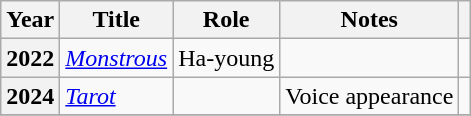<table class="wikitable plainrowheaders">
<tr>
<th scope="col">Year</th>
<th scope="col">Title</th>
<th scope="col">Role</th>
<th scope="col">Notes</th>
<th scope="col" class="unsortable"></th>
</tr>
<tr>
<th scope="row">2022</th>
<td><em><a href='#'>Monstrous</a></em></td>
<td>Ha-young</td>
<td></td>
<td style="text-align:center"></td>
</tr>
<tr>
<th scope="row">2024</th>
<td><em><a href='#'>Tarot</a></em></td>
<td></td>
<td>Voice appearance</td>
<td style="text-align:center"></td>
</tr>
<tr>
</tr>
</table>
